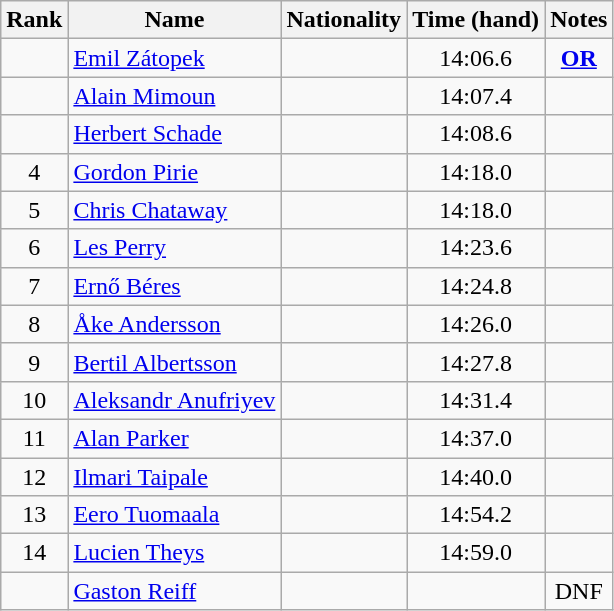<table class="wikitable sortable" style="text-align:center">
<tr>
<th>Rank</th>
<th>Name</th>
<th>Nationality</th>
<th>Time (hand)</th>
<th>Notes</th>
</tr>
<tr>
<td></td>
<td align=left><a href='#'>Emil Zátopek</a></td>
<td align=left></td>
<td>14:06.6</td>
<td><strong><a href='#'>OR</a></strong></td>
</tr>
<tr>
<td></td>
<td align=left><a href='#'>Alain Mimoun</a></td>
<td align=left></td>
<td>14:07.4</td>
<td></td>
</tr>
<tr>
<td></td>
<td align=left><a href='#'>Herbert Schade</a></td>
<td align=left></td>
<td>14:08.6</td>
<td></td>
</tr>
<tr>
<td>4</td>
<td align=left><a href='#'>Gordon Pirie</a></td>
<td align=left></td>
<td>14:18.0</td>
<td></td>
</tr>
<tr>
<td>5</td>
<td align=left><a href='#'>Chris Chataway</a></td>
<td align=left></td>
<td>14:18.0</td>
<td></td>
</tr>
<tr>
<td>6</td>
<td align=left><a href='#'>Les Perry</a></td>
<td align=left></td>
<td>14:23.6</td>
<td></td>
</tr>
<tr>
<td>7</td>
<td align=left><a href='#'>Ernő Béres</a></td>
<td align=left></td>
<td>14:24.8</td>
<td></td>
</tr>
<tr>
<td>8</td>
<td align=left><a href='#'>Åke Andersson</a></td>
<td align=left></td>
<td>14:26.0</td>
<td></td>
</tr>
<tr>
<td>9</td>
<td align=left><a href='#'>Bertil Albertsson</a></td>
<td align=left></td>
<td>14:27.8</td>
<td></td>
</tr>
<tr>
<td>10</td>
<td align=left><a href='#'>Aleksandr Anufriyev</a></td>
<td align=left></td>
<td>14:31.4</td>
<td></td>
</tr>
<tr>
<td>11</td>
<td align=left><a href='#'>Alan Parker</a></td>
<td align=left></td>
<td>14:37.0</td>
<td></td>
</tr>
<tr>
<td>12</td>
<td align=left><a href='#'>Ilmari Taipale</a></td>
<td align=left></td>
<td>14:40.0</td>
<td></td>
</tr>
<tr>
<td>13</td>
<td align=left><a href='#'>Eero Tuomaala</a></td>
<td align=left></td>
<td>14:54.2</td>
<td></td>
</tr>
<tr>
<td>14</td>
<td align=left><a href='#'>Lucien Theys</a></td>
<td align=left></td>
<td>14:59.0</td>
<td></td>
</tr>
<tr>
<td></td>
<td align=left><a href='#'>Gaston Reiff</a></td>
<td align=left></td>
<td></td>
<td>DNF</td>
</tr>
</table>
